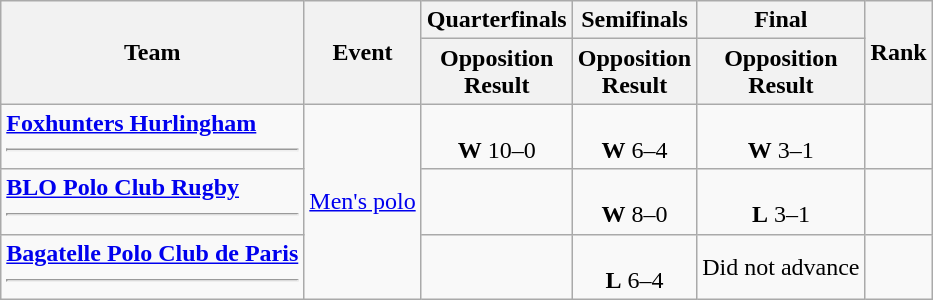<table class=wikitable style="text-align:center">
<tr>
<th rowspan=2>Team</th>
<th rowspan=2>Event</th>
<th>Quarterfinals</th>
<th>Semifinals</th>
<th>Final</th>
<th rowspan=2>Rank</th>
</tr>
<tr>
<th>Opposition <br> Result</th>
<th>Opposition <br> Result</th>
<th>Opposition <br> Result</th>
</tr>
<tr>
<td align=left><strong><a href='#'>Foxhunters Hurlingham</a> <hr> </strong></td>
<td rowspan=3><a href='#'>Men's polo</a></td>
<td> <br> <strong>W</strong> 10–0</td>
<td> <br> <strong>W</strong> 6–4</td>
<td> <br> <strong>W</strong> 3–1</td>
<td></td>
</tr>
<tr>
<td align=left><strong><a href='#'>BLO Polo Club Rugby</a> <hr> </strong></td>
<td></td>
<td> <br> <strong>W</strong> 8–0</td>
<td> <br> <strong>L</strong> 3–1</td>
<td></td>
</tr>
<tr>
<td align=left><strong><a href='#'>Bagatelle Polo Club de Paris</a> <hr> </strong></td>
<td></td>
<td> <br> <strong>L</strong> 6–4</td>
<td>Did not advance</td>
<td></td>
</tr>
</table>
